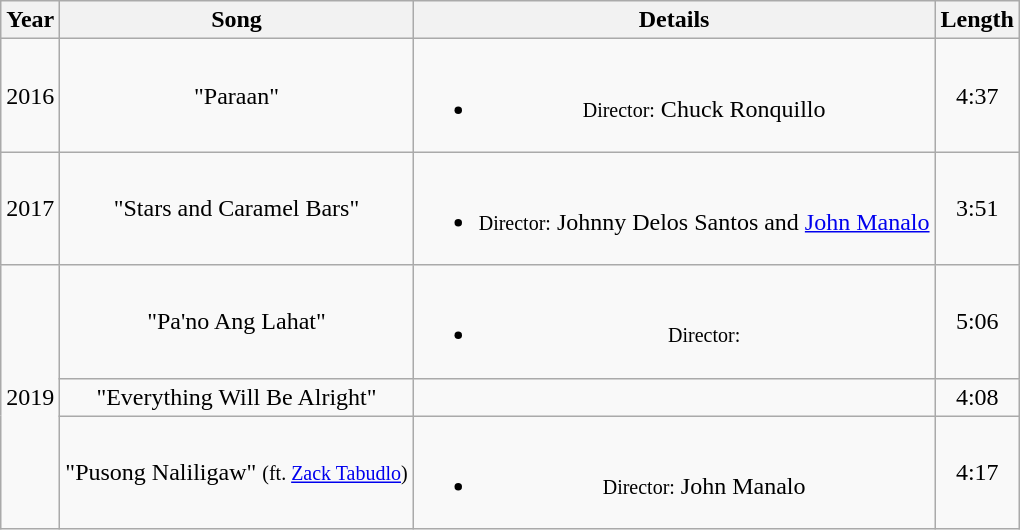<table class="wikitable plainrowheaders" style="text-align:center;">
<tr>
<th>Year</th>
<th>Song</th>
<th>Details</th>
<th>Length</th>
</tr>
<tr>
<td>2016</td>
<td>"Paraan"</td>
<td><br><ul><li><small>Director:</small> Chuck Ronquillo</li></ul></td>
<td>4:37</td>
</tr>
<tr>
<td>2017</td>
<td>"Stars and Caramel Bars"</td>
<td><br><ul><li><small>Director:</small> Johnny Delos Santos and <a href='#'>John Manalo</a></li></ul></td>
<td>3:51</td>
</tr>
<tr>
<td rowspan=3>2019</td>
<td>"Pa'no Ang Lahat"</td>
<td><br><ul><li><small>Director:</small></li></ul></td>
<td>5:06</td>
</tr>
<tr>
<td>"Everything Will Be Alright"</td>
<td></td>
<td>4:08</td>
</tr>
<tr>
<td>"Pusong Naliligaw" <small>(ft. <a href='#'>Zack Tabudlo</a>)</small></td>
<td><br><ul><li><small>Director:</small> John Manalo</li></ul></td>
<td>4:17</td>
</tr>
</table>
